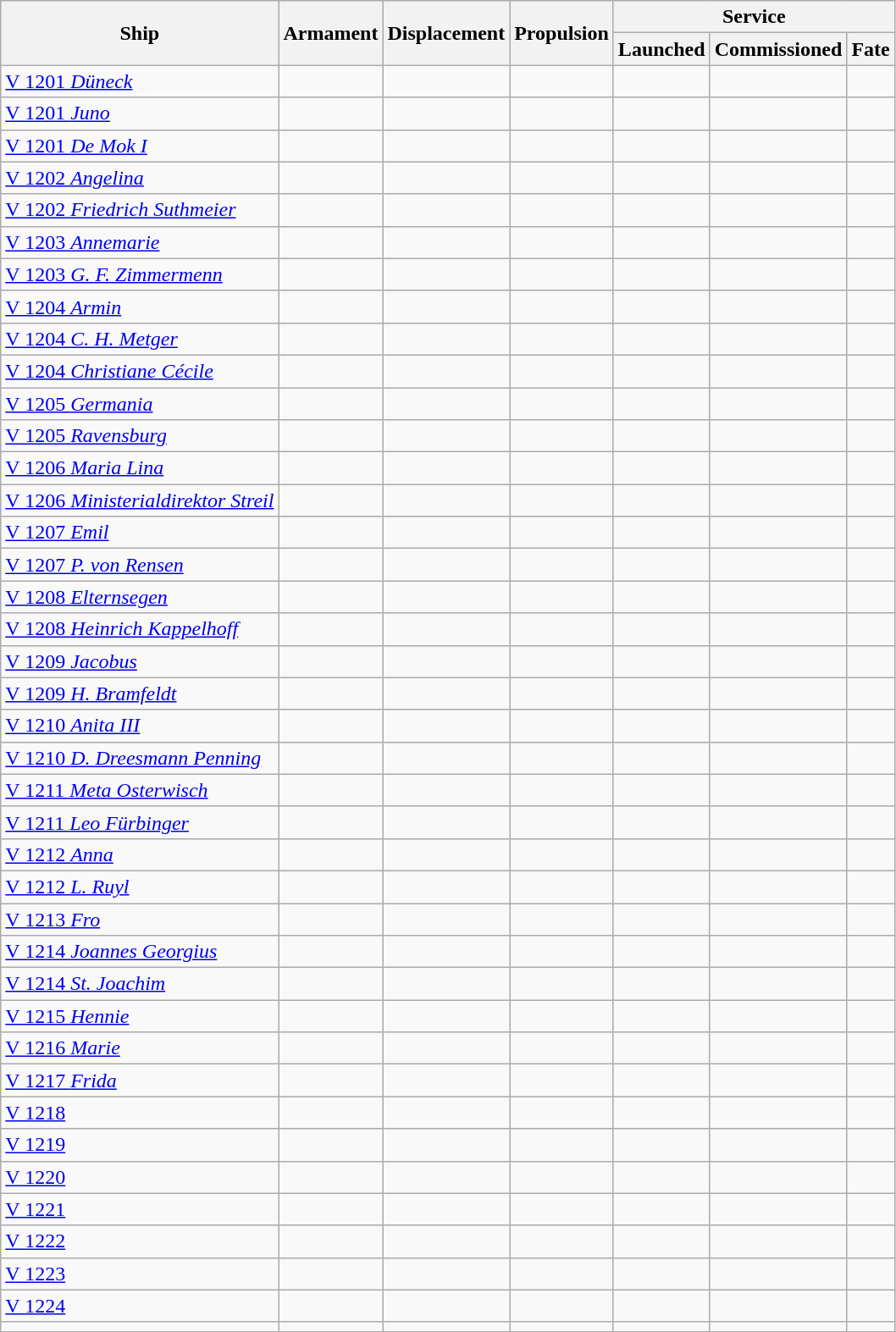<table class="wikitable">
<tr>
<th rowspan="2">Ship</th>
<th rowspan="2">Armament</th>
<th rowspan="2">Displacement</th>
<th rowspan="2">Propulsion</th>
<th colspan="3">Service</th>
</tr>
<tr>
<th>Launched</th>
<th>Commissioned</th>
<th>Fate</th>
</tr>
<tr>
<td><a href='#'>V 1201 <em>Düneck</em></a></td>
<td></td>
<td></td>
<td></td>
<td></td>
<td></td>
<td></td>
</tr>
<tr>
<td><a href='#'>V 1201 <em>Juno</em></a></td>
<td></td>
<td></td>
<td></td>
<td></td>
<td></td>
<td></td>
</tr>
<tr>
<td><a href='#'>V 1201 <em>De Mok I</em></a></td>
<td></td>
<td></td>
<td></td>
<td></td>
<td></td>
<td></td>
</tr>
<tr>
<td><a href='#'>V 1202 <em>Angelina</em></a></td>
<td></td>
<td></td>
<td></td>
<td></td>
<td></td>
<td></td>
</tr>
<tr>
<td><a href='#'>V 1202 <em>Friedrich Suthmeier</em></a></td>
<td></td>
<td></td>
<td></td>
<td></td>
<td></td>
<td></td>
</tr>
<tr>
<td><a href='#'>V 1203 <em>Annemarie</em></a></td>
<td></td>
<td></td>
<td></td>
<td></td>
<td></td>
<td></td>
</tr>
<tr>
<td><a href='#'>V 1203<em> G. F. Zimmermenn</em></a></td>
<td></td>
<td></td>
<td></td>
<td></td>
<td></td>
<td></td>
</tr>
<tr>
<td><a href='#'>V 1204 <em>Armin</em></a></td>
<td></td>
<td></td>
<td></td>
<td></td>
<td></td>
<td></td>
</tr>
<tr>
<td><a href='#'>V 1204 <em>C. H. Metger</em></a></td>
<td></td>
<td></td>
<td></td>
<td></td>
<td></td>
<td></td>
</tr>
<tr>
<td><a href='#'>V 1204 <em>Christiane Cécile</em></a></td>
<td></td>
<td></td>
<td></td>
<td></td>
<td></td>
<td></td>
</tr>
<tr>
<td><a href='#'>V 1205 <em>Germania</em></a></td>
<td></td>
<td></td>
<td></td>
<td></td>
<td></td>
<td></td>
</tr>
<tr>
<td><a href='#'>V 1205 <em>Ravensburg</em></a></td>
<td></td>
<td></td>
<td></td>
<td></td>
<td></td>
<td></td>
</tr>
<tr>
<td><a href='#'>V 1206 <em>Maria Lina</em></a></td>
<td></td>
<td></td>
<td></td>
<td></td>
<td></td>
<td></td>
</tr>
<tr>
<td><a href='#'>V 1206 <em>Ministerialdirektor Streil</em></a></td>
<td></td>
<td></td>
<td></td>
<td></td>
<td></td>
<td></td>
</tr>
<tr>
<td><a href='#'>V 1207 <em>Emil</em></a></td>
<td></td>
<td></td>
<td></td>
<td></td>
<td></td>
<td></td>
</tr>
<tr>
<td><a href='#'>V 1207 <em>P. von Rensen</em></a></td>
<td></td>
<td></td>
<td></td>
<td></td>
<td></td>
<td></td>
</tr>
<tr>
<td><a href='#'>V 1208 <em>Elternsegen</em></a></td>
<td></td>
<td></td>
<td></td>
<td></td>
<td></td>
<td></td>
</tr>
<tr>
<td><a href='#'>V 1208 <em>Heinrich Kappelhoff</em></a></td>
<td></td>
<td></td>
<td></td>
<td></td>
<td></td>
<td></td>
</tr>
<tr>
<td><a href='#'>V 1209 <em>Jacobus</em></a></td>
<td></td>
<td></td>
<td></td>
<td></td>
<td></td>
<td></td>
</tr>
<tr>
<td><a href='#'>V 1209 <em>H. Bramfeldt</em></a></td>
<td></td>
<td></td>
<td></td>
<td></td>
<td></td>
<td></td>
</tr>
<tr>
<td><a href='#'>V 1210 <em>Anita III</em></a></td>
<td></td>
<td></td>
<td></td>
<td></td>
<td></td>
<td></td>
</tr>
<tr>
<td><a href='#'>V 1210 <em>D. Dreesmann Penning</em></a></td>
<td></td>
<td></td>
<td></td>
<td></td>
<td></td>
<td></td>
</tr>
<tr>
<td><a href='#'>V 1211 <em>Meta Osterwisch</em></a></td>
<td></td>
<td></td>
<td></td>
<td></td>
<td></td>
<td></td>
</tr>
<tr>
<td><a href='#'>V 1211 <em>Leo Fürbinger</em></a></td>
<td></td>
<td></td>
<td></td>
<td></td>
<td></td>
<td></td>
</tr>
<tr>
<td><a href='#'>V 1212 <em>Anna</em></a></td>
<td></td>
<td></td>
<td></td>
<td></td>
<td></td>
<td></td>
</tr>
<tr>
<td><a href='#'>V 1212 <em>L. Ruyl</em></a></td>
<td></td>
<td></td>
<td></td>
<td></td>
<td></td>
<td></td>
</tr>
<tr>
<td><a href='#'>V 1213 <em>Fro</em></a></td>
<td></td>
<td></td>
<td></td>
<td></td>
<td></td>
<td></td>
</tr>
<tr>
<td><a href='#'>V 1214 <em>Joannes Georgius</em></a></td>
<td></td>
<td></td>
<td></td>
<td></td>
<td></td>
<td></td>
</tr>
<tr>
<td><a href='#'>V 1214 <em>St. Joachim</em></a></td>
<td></td>
<td></td>
<td></td>
<td></td>
<td></td>
<td></td>
</tr>
<tr>
<td><a href='#'>V 1215 <em>Hennie</em></a></td>
<td></td>
<td></td>
<td></td>
<td></td>
<td></td>
<td></td>
</tr>
<tr>
<td><a href='#'>V 1216 <em>Marie</em></a></td>
<td></td>
<td></td>
<td></td>
<td></td>
<td></td>
<td></td>
</tr>
<tr>
<td><a href='#'>V 1217 <em>Frida</em></a></td>
<td></td>
<td></td>
<td></td>
<td></td>
<td></td>
<td></td>
</tr>
<tr>
<td><a href='#'>V 1218</a></td>
<td></td>
<td></td>
<td></td>
<td></td>
<td></td>
<td></td>
</tr>
<tr>
<td><a href='#'>V 1219</a></td>
<td></td>
<td></td>
<td></td>
<td></td>
<td></td>
<td></td>
</tr>
<tr>
<td><a href='#'>V 1220</a></td>
<td></td>
<td></td>
<td></td>
<td></td>
<td></td>
<td></td>
</tr>
<tr>
<td><a href='#'>V 1221</a></td>
<td></td>
<td></td>
<td></td>
<td></td>
<td></td>
<td></td>
</tr>
<tr>
<td><a href='#'>V 1222</a></td>
<td></td>
<td></td>
<td></td>
<td></td>
<td></td>
<td></td>
</tr>
<tr>
<td><a href='#'>V 1223</a></td>
<td></td>
<td></td>
<td></td>
<td></td>
<td></td>
<td></td>
</tr>
<tr>
<td><a href='#'>V 1224</a></td>
<td></td>
<td></td>
<td></td>
<td></td>
<td></td>
<td></td>
</tr>
<tr>
<td></td>
<td></td>
<td></td>
<td></td>
<td></td>
<td></td>
<td></td>
</tr>
</table>
